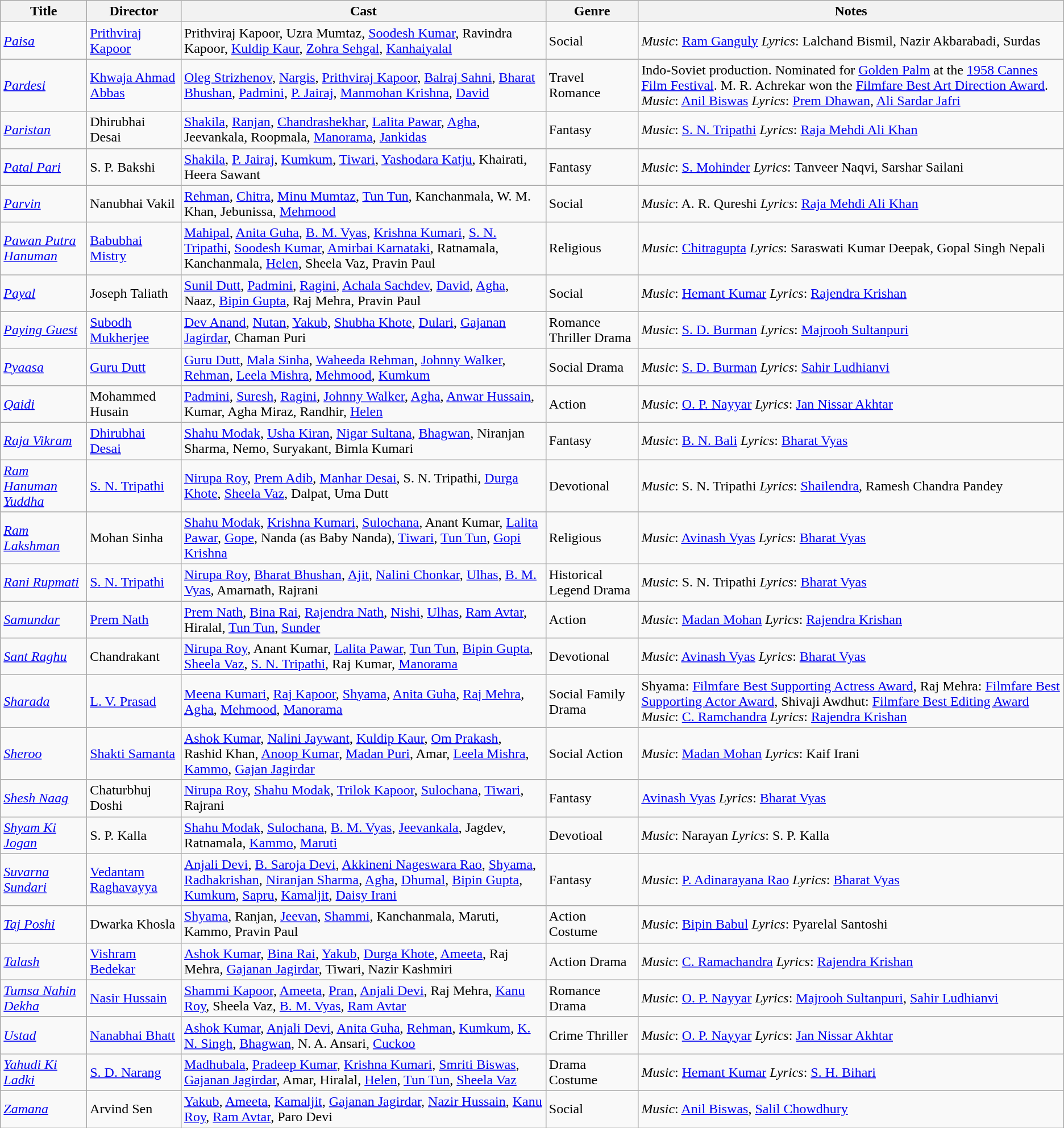<table class="wikitable">
<tr>
<th>Title</th>
<th>Director</th>
<th>Cast</th>
<th>Genre</th>
<th>Notes</th>
</tr>
<tr>
<td><em><a href='#'>Paisa</a></em></td>
<td><a href='#'>Prithviraj Kapoor</a></td>
<td>Prithviraj Kapoor, Uzra Mumtaz, <a href='#'>Soodesh Kumar</a>, Ravindra Kapoor, <a href='#'>Kuldip Kaur</a>, <a href='#'>Zohra Sehgal</a>, <a href='#'>Kanhaiyalal</a></td>
<td>Social</td>
<td><em>Music</em>: <a href='#'>Ram Ganguly</a> <em>Lyrics</em>: Lalchand Bismil, Nazir Akbarabadi, Surdas</td>
</tr>
<tr>
<td><em><a href='#'>Pardesi</a></em></td>
<td><a href='#'>Khwaja Ahmad Abbas</a></td>
<td><a href='#'>Oleg Strizhenov</a>, <a href='#'>Nargis</a>, <a href='#'>Prithviraj Kapoor</a>, <a href='#'>Balraj Sahni</a>, <a href='#'>Bharat Bhushan</a>, <a href='#'>Padmini</a>, <a href='#'>P. Jairaj</a>, <a href='#'>Manmohan Krishna</a>, <a href='#'>David</a></td>
<td>Travel Romance</td>
<td>Indo-Soviet production. Nominated for <a href='#'>Golden Palm</a> at the <a href='#'>1958 Cannes Film Festival</a>. M. R. Achrekar won the <a href='#'>Filmfare Best Art Direction Award</a>. <em>Music</em>: <a href='#'>Anil Biswas</a> <em>Lyrics</em>: <a href='#'>Prem Dhawan</a>, <a href='#'>Ali Sardar Jafri</a></td>
</tr>
<tr>
<td><em><a href='#'>Paristan</a></em></td>
<td>Dhirubhai Desai</td>
<td><a href='#'>Shakila</a>, <a href='#'>Ranjan</a>, <a href='#'>Chandrashekhar</a>, <a href='#'>Lalita Pawar</a>, <a href='#'>Agha</a>, Jeevankala, Roopmala, <a href='#'>Manorama</a>, <a href='#'>Jankidas</a></td>
<td>Fantasy</td>
<td><em>Music</em>: <a href='#'>S. N. Tripathi</a> <em>Lyrics</em>: <a href='#'>Raja Mehdi Ali Khan</a></td>
</tr>
<tr>
<td><em><a href='#'>Patal Pari</a></em></td>
<td>S. P. Bakshi</td>
<td><a href='#'>Shakila</a>, <a href='#'>P. Jairaj</a>, <a href='#'>Kumkum</a>, <a href='#'>Tiwari</a>, <a href='#'>Yashodara Katju</a>, Khairati, Heera Sawant</td>
<td>Fantasy</td>
<td><em>Music</em>: <a href='#'>S. Mohinder</a> <em>Lyrics</em>: Tanveer Naqvi, Sarshar Sailani</td>
</tr>
<tr>
<td><em><a href='#'>Parvin</a></em></td>
<td>Nanubhai Vakil</td>
<td><a href='#'>Rehman</a>, <a href='#'>Chitra</a>, <a href='#'>Minu Mumtaz</a>, <a href='#'>Tun Tun</a>, Kanchanmala, W. M. Khan, Jebunissa, <a href='#'>Mehmood</a></td>
<td>Social</td>
<td><em>Music</em>: A. R. Qureshi <em>Lyrics</em>: <a href='#'>Raja Mehdi Ali Khan</a></td>
</tr>
<tr>
<td><em><a href='#'>Pawan Putra Hanuman</a></em></td>
<td><a href='#'>Babubhai Mistry</a></td>
<td><a href='#'>Mahipal</a>, <a href='#'>Anita Guha</a>, <a href='#'>B. M. Vyas</a>, <a href='#'>Krishna Kumari</a>, <a href='#'>S. N. Tripathi</a>, <a href='#'>Soodesh Kumar</a>, <a href='#'>Amirbai Karnataki</a>, Ratnamala, Kanchanmala, <a href='#'>Helen</a>, Sheela Vaz, Pravin Paul</td>
<td>Religious</td>
<td><em>Music</em>: <a href='#'>Chitragupta</a> <em>Lyrics</em>: Saraswati Kumar Deepak, Gopal Singh Nepali</td>
</tr>
<tr>
<td><em><a href='#'>Payal</a></em></td>
<td>Joseph Taliath</td>
<td><a href='#'>Sunil Dutt</a>, <a href='#'>Padmini</a>, <a href='#'>Ragini</a>, <a href='#'>Achala Sachdev</a>, <a href='#'>David</a>, <a href='#'>Agha</a>, Naaz, <a href='#'>Bipin Gupta</a>, Raj Mehra, Pravin Paul</td>
<td>Social</td>
<td><em>Music</em>: <a href='#'>Hemant Kumar</a> <em>Lyrics</em>: <a href='#'>Rajendra Krishan</a></td>
</tr>
<tr>
<td><em><a href='#'>Paying Guest</a></em></td>
<td><a href='#'>Subodh Mukherjee</a></td>
<td><a href='#'>Dev Anand</a>, <a href='#'>Nutan</a>, <a href='#'>Yakub</a>, <a href='#'>Shubha Khote</a>, <a href='#'>Dulari</a>, <a href='#'>Gajanan Jagirdar</a>, Chaman Puri</td>
<td>Romance Thriller Drama</td>
<td><em>Music</em>: <a href='#'>S. D. Burman</a> <em>Lyrics</em>: <a href='#'>Majrooh Sultanpuri</a></td>
</tr>
<tr>
<td><em><a href='#'>Pyaasa</a></em></td>
<td><a href='#'>Guru Dutt</a></td>
<td><a href='#'>Guru Dutt</a>, <a href='#'>Mala Sinha</a>, <a href='#'>Waheeda Rehman</a>, <a href='#'>Johnny Walker</a>, <a href='#'>Rehman</a>, <a href='#'>Leela Mishra</a>, <a href='#'>Mehmood</a>, <a href='#'>Kumkum</a></td>
<td>Social Drama</td>
<td><em>Music</em>: <a href='#'>S. D. Burman</a> <em>Lyrics</em>: <a href='#'>Sahir Ludhianvi</a></td>
</tr>
<tr>
<td><em><a href='#'>Qaidi</a></em></td>
<td>Mohammed Husain</td>
<td><a href='#'>Padmini</a>, <a href='#'>Suresh</a>, <a href='#'>Ragini</a>, <a href='#'>Johnny Walker</a>, <a href='#'>Agha</a>, <a href='#'>Anwar Hussain</a>, Kumar, Agha Miraz, Randhir, <a href='#'>Helen</a></td>
<td>Action</td>
<td><em>Music</em>: <a href='#'>O. P. Nayyar</a> <em>Lyrics</em>: <a href='#'>Jan Nissar Akhtar</a></td>
</tr>
<tr>
<td><em><a href='#'>Raja Vikram</a></em></td>
<td><a href='#'>Dhirubhai Desai</a></td>
<td><a href='#'>Shahu Modak</a>, <a href='#'>Usha Kiran</a>, <a href='#'>Nigar Sultana</a>, <a href='#'>Bhagwan</a>, Niranjan Sharma, Nemo, Suryakant, Bimla Kumari</td>
<td>Fantasy</td>
<td><em>Music</em>: <a href='#'>B. N. Bali</a> <em>Lyrics</em>: <a href='#'>Bharat Vyas</a></td>
</tr>
<tr>
<td><em><a href='#'>Ram Hanuman Yuddha</a></em></td>
<td><a href='#'>S. N. Tripathi</a></td>
<td><a href='#'>Nirupa Roy</a>, <a href='#'>Prem Adib</a>, <a href='#'>Manhar Desai</a>, S. N. Tripathi, <a href='#'>Durga Khote</a>, <a href='#'>Sheela Vaz</a>, Dalpat, Uma Dutt</td>
<td>Devotional</td>
<td><em>Music</em>: S. N. Tripathi <em>Lyrics</em>: <a href='#'>Shailendra</a>, Ramesh Chandra Pandey</td>
</tr>
<tr>
<td><em><a href='#'>Ram Lakshman</a></em></td>
<td>Mohan Sinha</td>
<td><a href='#'>Shahu Modak</a>, <a href='#'>Krishna Kumari</a>, <a href='#'>Sulochana</a>, Anant Kumar, <a href='#'>Lalita Pawar</a>, <a href='#'>Gope</a>, Nanda (as Baby Nanda), <a href='#'>Tiwari</a>, <a href='#'>Tun Tun</a>, <a href='#'>Gopi Krishna</a></td>
<td>Religious</td>
<td><em>Music</em>: <a href='#'>Avinash Vyas</a> <em>Lyrics</em>: <a href='#'>Bharat Vyas</a></td>
</tr>
<tr>
<td><em><a href='#'>Rani Rupmati</a></em></td>
<td><a href='#'>S. N. Tripathi</a></td>
<td><a href='#'>Nirupa Roy</a>, <a href='#'>Bharat Bhushan</a>, <a href='#'>Ajit</a>, <a href='#'>Nalini Chonkar</a>, <a href='#'>Ulhas</a>, <a href='#'>B. M. Vyas</a>, Amarnath, Rajrani</td>
<td>Historical Legend Drama</td>
<td><em>Music</em>: S. N. Tripathi <em>Lyrics</em>: <a href='#'>Bharat Vyas</a></td>
</tr>
<tr>
<td><em><a href='#'>Samundar</a></em></td>
<td><a href='#'>Prem Nath</a></td>
<td><a href='#'>Prem Nath</a>, <a href='#'>Bina Rai</a>, <a href='#'>Rajendra Nath</a>, <a href='#'>Nishi</a>, <a href='#'>Ulhas</a>, <a href='#'>Ram Avtar</a>, Hiralal, <a href='#'>Tun Tun</a>, <a href='#'>Sunder</a></td>
<td>Action</td>
<td><em>Music</em>: <a href='#'>Madan Mohan</a> <em>Lyrics</em>: <a href='#'>Rajendra Krishan</a></td>
</tr>
<tr>
<td><em><a href='#'>Sant Raghu</a></em></td>
<td>Chandrakant</td>
<td><a href='#'>Nirupa Roy</a>, Anant Kumar, <a href='#'>Lalita Pawar</a>, <a href='#'>Tun Tun</a>, <a href='#'>Bipin Gupta</a>, <a href='#'>Sheela Vaz</a>, <a href='#'>S. N. Tripathi</a>, Raj Kumar, <a href='#'>Manorama</a></td>
<td>Devotional</td>
<td><em>Music</em>: <a href='#'>Avinash Vyas</a> <em>Lyrics</em>: <a href='#'>Bharat Vyas</a></td>
</tr>
<tr>
<td><em><a href='#'>Sharada</a></em></td>
<td><a href='#'>L. V. Prasad</a></td>
<td><a href='#'>Meena Kumari</a>, <a href='#'>Raj Kapoor</a>, <a href='#'>Shyama</a>, <a href='#'>Anita Guha</a>, <a href='#'>Raj Mehra</a>, <a href='#'>Agha</a>, <a href='#'>Mehmood</a>, <a href='#'>Manorama</a></td>
<td>Social Family Drama</td>
<td>Shyama: <a href='#'>Filmfare Best Supporting Actress Award</a>, Raj Mehra: <a href='#'>Filmfare Best Supporting Actor Award</a>, Shivaji Awdhut: <a href='#'>Filmfare Best Editing Award</a> <em>Music</em>: <a href='#'>C. Ramchandra</a> <em>Lyrics</em>: <a href='#'>Rajendra Krishan</a></td>
</tr>
<tr>
<td><em><a href='#'>Sheroo</a></em></td>
<td><a href='#'>Shakti Samanta</a></td>
<td><a href='#'>Ashok Kumar</a>, <a href='#'>Nalini Jaywant</a>, <a href='#'>Kuldip Kaur</a>, <a href='#'>Om Prakash</a>, Rashid Khan, <a href='#'>Anoop Kumar</a>, <a href='#'>Madan Puri</a>, Amar, <a href='#'>Leela Mishra</a>, <a href='#'>Kammo</a>, <a href='#'>Gajan Jagirdar</a></td>
<td>Social Action</td>
<td><em>Music</em>: <a href='#'>Madan Mohan</a> <em>Lyrics</em>: Kaif Irani</td>
</tr>
<tr>
<td><em><a href='#'>Shesh Naag</a></em></td>
<td>Chaturbhuj Doshi</td>
<td><a href='#'>Nirupa Roy</a>, <a href='#'>Shahu Modak</a>, <a href='#'>Trilok Kapoor</a>, <a href='#'>Sulochana</a>, <a href='#'>Tiwari</a>, Rajrani</td>
<td>Fantasy</td>
<td><a href='#'>Avinash Vyas</a> <em>Lyrics</em>: <a href='#'>Bharat Vyas</a></td>
</tr>
<tr>
<td><em><a href='#'>Shyam Ki Jogan</a></em></td>
<td>S. P. Kalla</td>
<td><a href='#'>Shahu Modak</a>, <a href='#'>Sulochana</a>, <a href='#'>B. M. Vyas</a>, <a href='#'>Jeevankala</a>, Jagdev, Ratnamala, <a href='#'>Kammo</a>, <a href='#'>Maruti</a></td>
<td>Devotioal</td>
<td><em>Music</em>: Narayan <em>Lyrics</em>: S. P. Kalla</td>
</tr>
<tr>
<td><em><a href='#'>Suvarna Sundari</a></em></td>
<td><a href='#'>Vedantam Raghavayya</a></td>
<td><a href='#'>Anjali Devi</a>, <a href='#'>B. Saroja Devi</a>, <a href='#'>Akkineni Nageswara Rao</a>, <a href='#'>Shyama</a>, <a href='#'>Radhakrishan</a>, <a href='#'>Niranjan Sharma</a>, <a href='#'>Agha</a>, <a href='#'>Dhumal</a>, <a href='#'>Bipin Gupta</a>, <a href='#'>Kumkum</a>, <a href='#'>Sapru</a>, <a href='#'>Kamaljit</a>, <a href='#'>Daisy Irani</a></td>
<td>Fantasy</td>
<td><em>Music</em>: <a href='#'>P. Adinarayana Rao</a> <em>Lyrics</em>: <a href='#'>Bharat Vyas</a></td>
</tr>
<tr>
<td><em><a href='#'>Taj Poshi</a></em></td>
<td>Dwarka Khosla</td>
<td><a href='#'>Shyama</a>, Ranjan, <a href='#'>Jeevan</a>, <a href='#'>Shammi</a>, Kanchanmala, Maruti, Kammo, Pravin Paul</td>
<td>Action Costume</td>
<td><em>Music</em>: <a href='#'>Bipin Babul</a> <em>Lyrics</em>: Pyarelal Santoshi</td>
</tr>
<tr>
<td><em><a href='#'>Talash</a></em></td>
<td><a href='#'>Vishram Bedekar</a></td>
<td><a href='#'>Ashok Kumar</a>, <a href='#'>Bina Rai</a>, <a href='#'>Yakub</a>, <a href='#'>Durga Khote</a>, <a href='#'>Ameeta</a>,  Raj Mehra, <a href='#'>Gajanan Jagirdar</a>, Tiwari, Nazir Kashmiri</td>
<td>Action Drama</td>
<td><em>Music</em>: <a href='#'>C. Ramachandra</a> <em>Lyrics</em>: <a href='#'>Rajendra Krishan</a></td>
</tr>
<tr>
<td><em><a href='#'>Tumsa Nahin Dekha</a></em></td>
<td><a href='#'>Nasir Hussain</a></td>
<td><a href='#'>Shammi Kapoor</a>, <a href='#'>Ameeta</a>, <a href='#'>Pran</a>, <a href='#'>Anjali Devi</a>, Raj Mehra, <a href='#'>Kanu Roy</a>, Sheela Vaz, <a href='#'>B. M. Vyas</a>, <a href='#'>Ram Avtar</a></td>
<td>Romance Drama</td>
<td><em>Music</em>: <a href='#'>O. P. Nayyar</a> <em>Lyrics</em>: <a href='#'>Majrooh Sultanpuri</a>, <a href='#'>Sahir Ludhianvi</a></td>
</tr>
<tr>
<td><em><a href='#'>Ustad</a></em></td>
<td><a href='#'>Nanabhai Bhatt</a></td>
<td><a href='#'>Ashok Kumar</a>, <a href='#'>Anjali Devi</a>, <a href='#'>Anita Guha</a>, <a href='#'>Rehman</a>, <a href='#'>Kumkum</a>, <a href='#'>K. N. Singh</a>, <a href='#'>Bhagwan</a>, N. A. Ansari, <a href='#'>Cuckoo</a></td>
<td>Crime Thriller</td>
<td><em>Music</em>: <a href='#'>O. P. Nayyar</a> <em>Lyrics</em>: <a href='#'>Jan Nissar Akhtar</a></td>
</tr>
<tr>
<td><em><a href='#'>Yahudi Ki Ladki</a></em></td>
<td><a href='#'>S. D. Narang</a></td>
<td><a href='#'>Madhubala</a>, <a href='#'>Pradeep Kumar</a>, <a href='#'>Krishna Kumari</a>, <a href='#'>Smriti Biswas</a>, <a href='#'>Gajanan Jagirdar</a>, Amar, Hiralal, <a href='#'>Helen</a>, <a href='#'>Tun Tun</a>, <a href='#'>Sheela Vaz</a></td>
<td>Drama Costume</td>
<td><em>Music</em>: <a href='#'>Hemant Kumar</a> <em>Lyrics</em>: <a href='#'>S. H. Bihari</a></td>
</tr>
<tr>
<td><em><a href='#'>Zamana</a></em></td>
<td>Arvind Sen</td>
<td><a href='#'>Yakub</a>, <a href='#'>Ameeta</a>, <a href='#'>Kamaljit</a>, <a href='#'>Gajanan Jagirdar</a>, <a href='#'>Nazir Hussain</a>, <a href='#'>Kanu Roy</a>, <a href='#'>Ram Avtar</a>, Paro Devi</td>
<td>Social</td>
<td><em>Music</em>: <a href='#'>Anil Biswas</a>, <a href='#'>Salil Chowdhury</a></td>
</tr>
</table>
